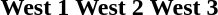<table>
<tr valign=top>
<th align="center">West 1</th>
<th align="center">West 2</th>
<th align="center">West 3</th>
</tr>
<tr valign=top>
<td align="left"></td>
<td align="left"></td>
<td align="left"></td>
</tr>
</table>
